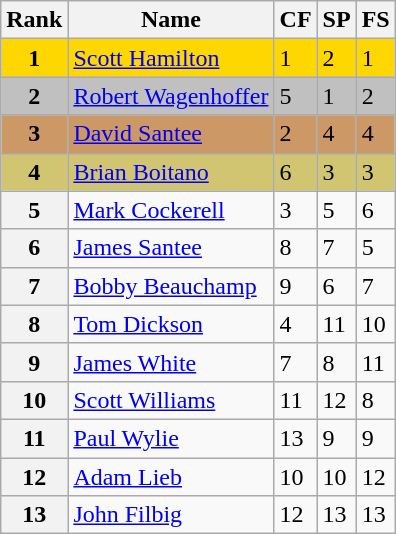<table class="wikitable">
<tr>
<th>Rank</th>
<th>Name</th>
<th>CF</th>
<th>SP</th>
<th>FS</th>
</tr>
<tr bgcolor="gold">
<td align="center"><strong>1</strong></td>
<td><a href='#'>Scott Hamilton</a></td>
<td>1</td>
<td>2</td>
<td>1</td>
</tr>
<tr bgcolor="silver">
<td align="center"><strong>2</strong></td>
<td><a href='#'>Robert Wagenhoffer</a></td>
<td>5</td>
<td>1</td>
<td>2</td>
</tr>
<tr bgcolor="cc9966">
<td align="center"><strong>3</strong></td>
<td><a href='#'>David Santee</a></td>
<td>2</td>
<td>4</td>
<td>4</td>
</tr>
<tr bgcolor="d1c571">
<td align="center"><strong>4</strong></td>
<td><a href='#'>Brian Boitano</a></td>
<td>6</td>
<td>3</td>
<td>3</td>
</tr>
<tr>
<th>5</th>
<td><a href='#'>Mark Cockerell</a></td>
<td>3</td>
<td>5</td>
<td>6</td>
</tr>
<tr>
<th>6</th>
<td><a href='#'>James Santee</a></td>
<td>8</td>
<td>7</td>
<td>5</td>
</tr>
<tr>
<th>7</th>
<td><a href='#'>Bobby Beauchamp</a></td>
<td>9</td>
<td>6</td>
<td>7</td>
</tr>
<tr>
<th>8</th>
<td><a href='#'>Tom Dickson</a></td>
<td>4</td>
<td>11</td>
<td>10</td>
</tr>
<tr>
<th>9</th>
<td><a href='#'>James White</a></td>
<td>7</td>
<td>8</td>
<td>11</td>
</tr>
<tr>
<th>10</th>
<td><a href='#'>Scott Williams</a></td>
<td>11</td>
<td>12</td>
<td>8</td>
</tr>
<tr>
<th>11</th>
<td><a href='#'>Paul Wylie</a></td>
<td>13</td>
<td>9</td>
<td>9</td>
</tr>
<tr>
<th>12</th>
<td><a href='#'>Adam Lieb</a></td>
<td>10</td>
<td>10</td>
<td>12</td>
</tr>
<tr>
<th>13</th>
<td><a href='#'>John Filbig</a></td>
<td>12</td>
<td>13</td>
<td>13</td>
</tr>
</table>
